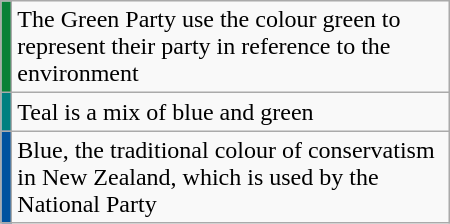<table class="wikitable" align=right width=300px>
<tr>
<td style="background:#098137"></td>
<td>The Green Party use the colour green to represent their party in reference to the environment</td>
</tr>
<tr>
<td style="background:#008080"></td>
<td>Teal is a mix of blue and green</td>
</tr>
<tr>
<td style="background:#00529F"></td>
<td>Blue, the traditional colour of conservatism in New Zealand, which is used by the National Party</td>
</tr>
</table>
